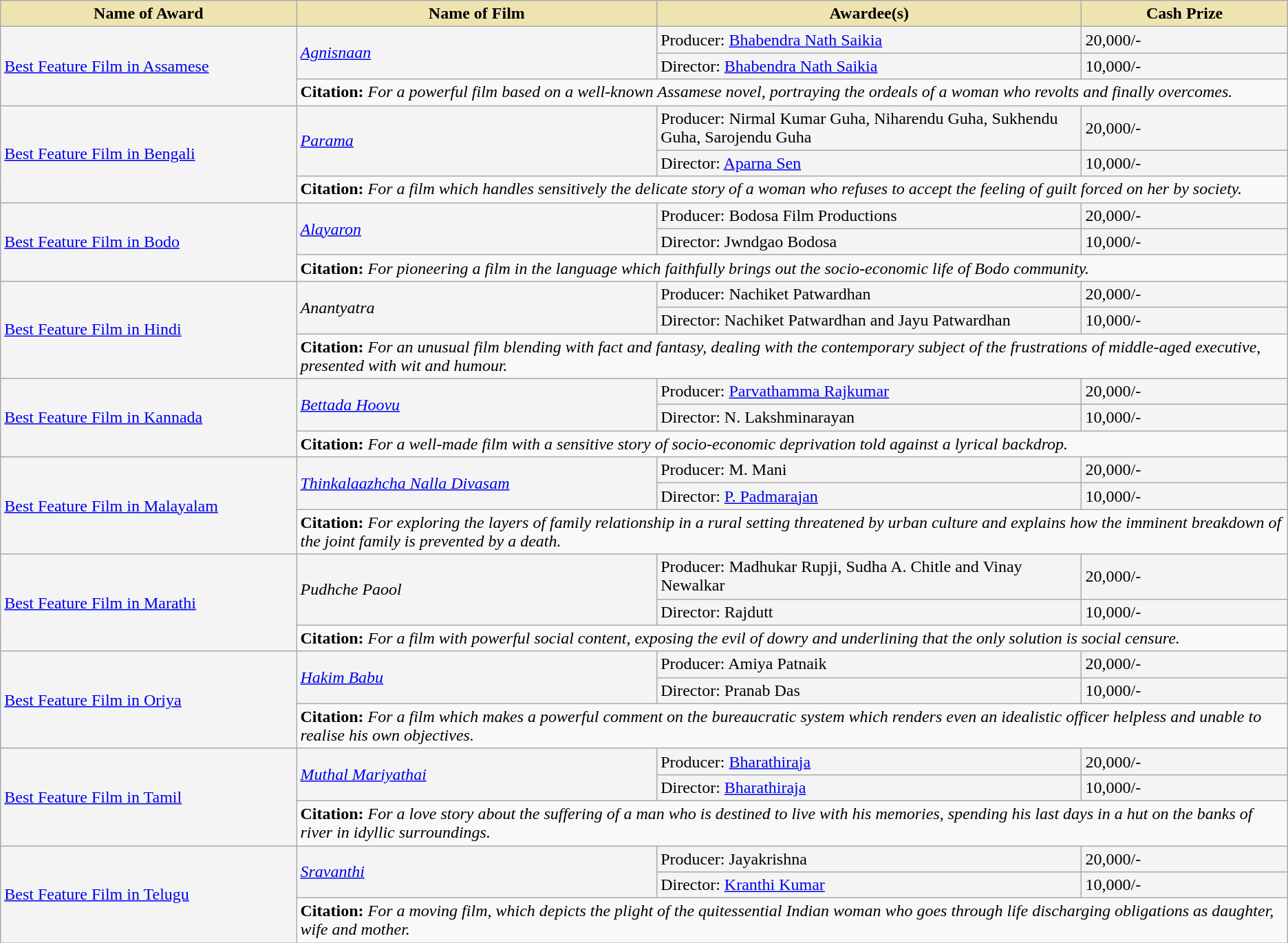<table class="wikitable">
<tr>
<th style="background-color:#EFE4B0;width:23%;">Name of Award</th>
<th style="background-color:#EFE4B0;width:28%;">Name of Film</th>
<th style="background-color:#EFE4B0;width:33%;">Awardee(s)</th>
<th style="background-color:#EFE4B0;width:16%;">Cash Prize</th>
</tr>
<tr style="background-color:#F4F4F4">
<td rowspan="3"><a href='#'>Best Feature Film in Assamese</a></td>
<td rowspan="2"><em><a href='#'>Agnisnaan</a></em></td>
<td>Producer: <a href='#'>Bhabendra Nath Saikia</a></td>
<td> 20,000/-</td>
</tr>
<tr style="background-color:#F4F4F4">
<td>Director: <a href='#'>Bhabendra Nath Saikia</a></td>
<td> 10,000/-</td>
</tr>
<tr style="background-color:#F9F9F9">
<td colspan="3"><strong>Citation:</strong> <em>For a powerful film based on a well-known Assamese novel, portraying the ordeals of a woman who revolts and finally overcomes.</em></td>
</tr>
<tr style="background-color:#F4F4F4">
<td rowspan="3"><a href='#'>Best Feature Film in Bengali</a></td>
<td rowspan="2"><em><a href='#'>Parama</a></em></td>
<td>Producer: Nirmal Kumar Guha, Niharendu Guha, Sukhendu Guha, Sarojendu Guha</td>
<td> 20,000/-</td>
</tr>
<tr style="background-color:#F4F4F4">
<td>Director: <a href='#'>Aparna Sen</a></td>
<td> 10,000/-</td>
</tr>
<tr style="background-color:#F9F9F9">
<td colspan="3"><strong>Citation:</strong> <em>For a film which handles sensitively the delicate story of a woman who refuses to accept the feeling of guilt forced on her by society.</em></td>
</tr>
<tr style="background-color:#F4F4F4">
<td rowspan="3"><a href='#'>Best Feature Film in Bodo</a></td>
<td rowspan="2"><em><a href='#'>Alayaron</a></em></td>
<td>Producer: Bodosa Film Productions</td>
<td> 20,000/-</td>
</tr>
<tr style="background-color:#F4F4F4">
<td>Director: Jwndgao Bodosa</td>
<td> 10,000/-</td>
</tr>
<tr style="background-color:#F9F9F9">
<td colspan="3"><strong>Citation:</strong> <em>For pioneering a film in the language which faithfully brings out the socio-economic life of Bodo community.</em></td>
</tr>
<tr style="background-color:#F4F4F4">
<td rowspan="3"><a href='#'>Best Feature Film in Hindi</a></td>
<td rowspan="2"><em>Anantyatra</em></td>
<td>Producer: Nachiket Patwardhan</td>
<td> 20,000/-</td>
</tr>
<tr style="background-color:#F4F4F4">
<td>Director: Nachiket Patwardhan and Jayu Patwardhan</td>
<td> 10,000/-</td>
</tr>
<tr style="background-color:#F9F9F9">
<td colspan="3"><strong>Citation:</strong> <em>For an unusual film blending with fact and fantasy, dealing with the contemporary subject of the frustrations of middle-aged executive, presented with wit and humour.</em></td>
</tr>
<tr style="background-color:#F4F4F4">
<td rowspan="3"><a href='#'>Best Feature Film in Kannada</a></td>
<td rowspan="2"><em><a href='#'>Bettada Hoovu</a></em></td>
<td>Producer: <a href='#'>Parvathamma Rajkumar</a></td>
<td> 20,000/-</td>
</tr>
<tr style="background-color:#F4F4F4">
<td>Director: N. Lakshminarayan</td>
<td> 10,000/-</td>
</tr>
<tr style="background-color:#F9F9F9">
<td colspan="3"><strong>Citation:</strong> <em>For a well-made film with a sensitive story of socio-economic deprivation told against a lyrical backdrop.</em></td>
</tr>
<tr style="background-color:#F4F4F4">
<td rowspan="3"><a href='#'>Best Feature Film in Malayalam</a></td>
<td rowspan="2"><em><a href='#'>Thinkalaazhcha Nalla Divasam</a></em></td>
<td>Producer: M. Mani</td>
<td> 20,000/-</td>
</tr>
<tr style="background-color:#F4F4F4">
<td>Director: <a href='#'>P. Padmarajan</a></td>
<td> 10,000/-</td>
</tr>
<tr style="background-color:#F9F9F9">
<td colspan="3"><strong>Citation:</strong> <em>For exploring the layers of family relationship in a rural setting threatened by urban culture and explains how the imminent breakdown of the joint family is prevented by a death.</em></td>
</tr>
<tr style="background-color:#F4F4F4">
<td rowspan="3"><a href='#'>Best Feature Film in Marathi</a></td>
<td rowspan="2"><em>Pudhche Paool</em></td>
<td>Producer: Madhukar Rupji, Sudha A. Chitle and Vinay Newalkar</td>
<td> 20,000/-</td>
</tr>
<tr style="background-color:#F4F4F4">
<td>Director: Rajdutt</td>
<td> 10,000/-</td>
</tr>
<tr style="background-color:#F9F9F9">
<td colspan="3"><strong>Citation:</strong> <em>For a film with powerful social content, exposing the evil of dowry and underlining that the only solution is social censure.</em></td>
</tr>
<tr style="background-color:#F4F4F4">
<td rowspan="3"><a href='#'>Best Feature Film in Oriya</a></td>
<td rowspan="2"><em><a href='#'>Hakim Babu</a></em></td>
<td>Producer: Amiya Patnaik</td>
<td> 20,000/-</td>
</tr>
<tr style="background-color:#F4F4F4">
<td>Director: Pranab Das</td>
<td> 10,000/-</td>
</tr>
<tr style="background-color:#F9F9F9">
<td colspan="3"><strong>Citation:</strong> <em>For a film which makes a powerful comment on the bureaucratic system which renders even an idealistic officer helpless and unable to realise his own objectives.</em></td>
</tr>
<tr style="background-color:#F4F4F4">
<td rowspan="3"><a href='#'>Best Feature Film in Tamil</a></td>
<td rowspan="2"><em><a href='#'>Muthal Mariyathai</a></em></td>
<td>Producer: <a href='#'>Bharathiraja</a></td>
<td> 20,000/-</td>
</tr>
<tr style="background-color:#F4F4F4">
<td>Director: <a href='#'>Bharathiraja</a></td>
<td> 10,000/-</td>
</tr>
<tr style="background-color:#F9F9F9">
<td colspan="3"><strong>Citation:</strong> <em>For a love story about the suffering of a man who is destined to live with his memories, spending his last days in a hut on the banks of river in idyllic surroundings.</em></td>
</tr>
<tr style="background-color:#F4F4F4">
<td rowspan="3"><a href='#'>Best Feature Film in Telugu</a></td>
<td rowspan="2"><em><a href='#'>Sravanthi</a></em></td>
<td>Producer: Jayakrishna</td>
<td> 20,000/-</td>
</tr>
<tr style="background-color:#F4F4F4">
<td>Director: <a href='#'>Kranthi Kumar</a></td>
<td> 10,000/-</td>
</tr>
<tr style="background-color:#F9F9F9">
<td colspan="3"><strong>Citation:</strong> <em>For a moving film, which depicts the plight of the quitessential Indian woman who goes through life discharging obligations as daughter, wife and mother.</em></td>
</tr>
</table>
